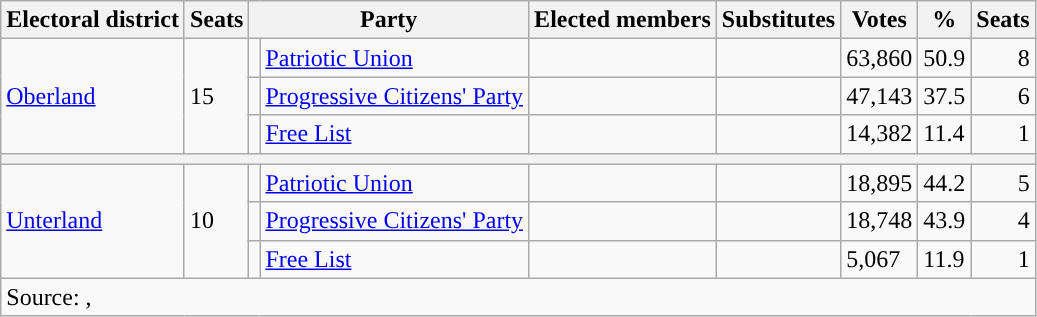<table class="wikitable">
<tr>
<th>Electoral district</th>
<th>Seats</th>
<th colspan="2">Party</th>
<th>Elected members</th>
<th><strong>Substitutes</strong></th>
<th>Votes</th>
<th>%</th>
<th>Seats</th>
</tr>
<tr>
<td rowspan="3"><a href='#'>Oberland</a></td>
<td rowspan="3">15</td>
<td></td>
<td><a href='#'>Patriotic Union</a></td>
<td></td>
<td></td>
<td>63,860</td>
<td>50.9</td>
<td align="right">8</td>
</tr>
<tr>
<td></td>
<td><a href='#'>Progressive Citizens' Party</a></td>
<td></td>
<td></td>
<td>47,143</td>
<td>37.5</td>
<td align="right">6</td>
</tr>
<tr>
<td></td>
<td><a href='#'>Free List</a></td>
<td></td>
<td></td>
<td>14,382</td>
<td>11.4</td>
<td align="right">1</td>
</tr>
<tr>
<th colspan="9"></th>
</tr>
<tr>
<td rowspan="3"><a href='#'>Unterland</a></td>
<td rowspan="3">10</td>
<td></td>
<td><a href='#'>Patriotic Union</a></td>
<td></td>
<td></td>
<td>18,895</td>
<td>44.2</td>
<td align="right">5</td>
</tr>
<tr>
<td></td>
<td><a href='#'>Progressive Citizens' Party</a></td>
<td></td>
<td></td>
<td>18,748</td>
<td>43.9</td>
<td align="right">4</td>
</tr>
<tr>
<td></td>
<td><a href='#'>Free List</a></td>
<td></td>
<td></td>
<td>5,067</td>
<td>11.9</td>
<td align="right">1</td>
</tr>
<tr>
<td colspan="9">Source: , </td>
</tr>
</table>
